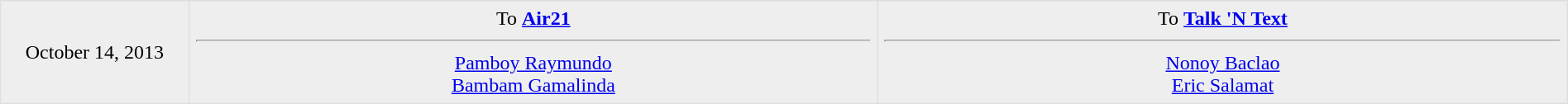<table border=1 style="border-collapse:collapse; text-align: center; width: 100%" bordercolor="#DFDFDF"  cellpadding="5">
<tr>
</tr>
<tr bgcolor="eeeeee">
<td style="width:12%">October 14, 2013</td>
<td style="width:44%" valign="top">To <strong><a href='#'>Air21</a></strong><hr><a href='#'>Pamboy Raymundo</a> <br> <a href='#'>Bambam Gamalinda</a></td>
<td style="width:44%" valign="top">To <strong><a href='#'>Talk 'N Text</a></strong><hr><a href='#'>Nonoy Baclao</a> <br> <a href='#'>Eric Salamat</a></td>
</tr>
</table>
